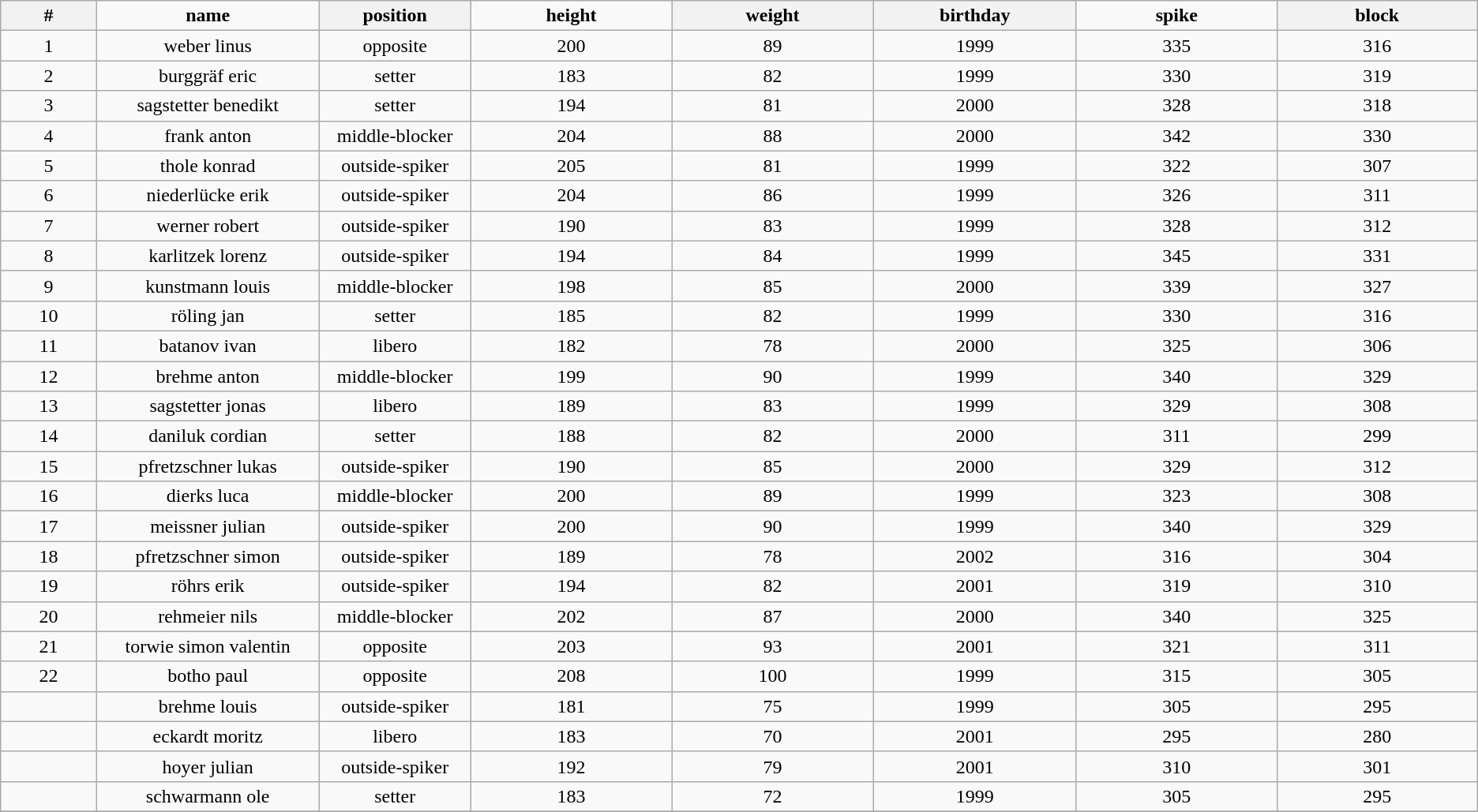<table class="wikitable sortable" style="text-align:center;">
<tr>
<th style="width:5em">#</th>
<td style="width:12em"><strong>name</strong></td>
<th style="width:8em"><strong>position</strong></th>
<td style="width:11em"><strong>height</strong></td>
<th style="width:11em"><strong>weight</strong></th>
<th style="width:11em"><strong>birthday</strong></th>
<td style="width:11em"><strong>spike</strong></td>
<th style="width:11em"><strong>block</strong></th>
</tr>
<tr>
<td>1</td>
<td>weber linus</td>
<td>opposite</td>
<td>200</td>
<td>89</td>
<td>1999</td>
<td>335</td>
<td>316</td>
</tr>
<tr>
<td>2</td>
<td>burggräf eric</td>
<td>setter</td>
<td>183</td>
<td>82</td>
<td>1999</td>
<td>330</td>
<td>319</td>
</tr>
<tr>
<td>3</td>
<td>sagstetter benedikt</td>
<td>setter</td>
<td>194</td>
<td>81</td>
<td>2000</td>
<td>328</td>
<td>318</td>
</tr>
<tr>
<td>4</td>
<td>frank anton</td>
<td>middle-blocker</td>
<td>204</td>
<td>88</td>
<td>2000</td>
<td>342</td>
<td>330</td>
</tr>
<tr>
<td>5</td>
<td>thole konrad</td>
<td>outside-spiker</td>
<td>205</td>
<td>81</td>
<td>1999</td>
<td>322</td>
<td>307</td>
</tr>
<tr>
<td>6</td>
<td>niederlücke erik</td>
<td>outside-spiker</td>
<td>204</td>
<td>86</td>
<td>1999</td>
<td>326</td>
<td>311</td>
</tr>
<tr>
<td>7</td>
<td>werner robert</td>
<td>outside-spiker</td>
<td>190</td>
<td>83</td>
<td>1999</td>
<td>328</td>
<td>312</td>
</tr>
<tr>
<td>8</td>
<td>karlitzek lorenz</td>
<td>outside-spiker</td>
<td>194</td>
<td>84</td>
<td>1999</td>
<td>345</td>
<td>331</td>
</tr>
<tr>
<td>9</td>
<td>kunstmann louis</td>
<td>middle-blocker</td>
<td>198</td>
<td>85</td>
<td>2000</td>
<td>339</td>
<td>327</td>
</tr>
<tr>
<td>10</td>
<td>röling jan</td>
<td>setter</td>
<td>185</td>
<td>82</td>
<td>1999</td>
<td>330</td>
<td>316</td>
</tr>
<tr>
<td>11</td>
<td>batanov ivan</td>
<td>libero</td>
<td>182</td>
<td>78</td>
<td>2000</td>
<td>325</td>
<td>306</td>
</tr>
<tr>
<td>12</td>
<td>brehme anton</td>
<td>middle-blocker</td>
<td>199</td>
<td>90</td>
<td>1999</td>
<td>340</td>
<td>329</td>
</tr>
<tr>
<td>13</td>
<td>sagstetter jonas</td>
<td>libero</td>
<td>189</td>
<td>83</td>
<td>1999</td>
<td>329</td>
<td>308</td>
</tr>
<tr>
<td>14</td>
<td>daniluk cordian</td>
<td>setter</td>
<td>188</td>
<td>82</td>
<td>2000</td>
<td>311</td>
<td>299</td>
</tr>
<tr>
<td>15</td>
<td>pfretzschner lukas</td>
<td>outside-spiker</td>
<td>190</td>
<td>85</td>
<td>2000</td>
<td>329</td>
<td>312</td>
</tr>
<tr>
<td>16</td>
<td>dierks luca</td>
<td>middle-blocker</td>
<td>200</td>
<td>89</td>
<td>1999</td>
<td>323</td>
<td>308</td>
</tr>
<tr>
<td>17</td>
<td>meissner julian</td>
<td>outside-spiker</td>
<td>200</td>
<td>90</td>
<td>1999</td>
<td>340</td>
<td>329</td>
</tr>
<tr>
<td>18</td>
<td>pfretzschner simon</td>
<td>outside-spiker</td>
<td>189</td>
<td>78</td>
<td>2002</td>
<td>316</td>
<td>304</td>
</tr>
<tr>
<td>19</td>
<td>röhrs erik</td>
<td>outside-spiker</td>
<td>194</td>
<td>82</td>
<td>2001</td>
<td>319</td>
<td>310</td>
</tr>
<tr>
<td>20</td>
<td>rehmeier nils</td>
<td>middle-blocker</td>
<td>202</td>
<td>87</td>
<td>2000</td>
<td>340</td>
<td>325</td>
</tr>
<tr>
<td>21</td>
<td>torwie simon valentin</td>
<td>opposite</td>
<td>203</td>
<td>93</td>
<td>2001</td>
<td>321</td>
<td>311</td>
</tr>
<tr>
<td>22</td>
<td>botho paul</td>
<td>opposite</td>
<td>208</td>
<td>100</td>
<td>1999</td>
<td>315</td>
<td>305</td>
</tr>
<tr>
<td></td>
<td>brehme louis</td>
<td>outside-spiker</td>
<td>181</td>
<td>75</td>
<td>1999</td>
<td>305</td>
<td>295</td>
</tr>
<tr>
<td></td>
<td>eckardt moritz</td>
<td>libero</td>
<td>183</td>
<td>70</td>
<td>2001</td>
<td>295</td>
<td>280</td>
</tr>
<tr>
<td></td>
<td>hoyer julian</td>
<td>outside-spiker</td>
<td>192</td>
<td>79</td>
<td>2001</td>
<td>310</td>
<td>301</td>
</tr>
<tr>
<td></td>
<td>schwarmann ole</td>
<td>setter</td>
<td>183</td>
<td>72</td>
<td>1999</td>
<td>305</td>
<td>295</td>
</tr>
<tr>
</tr>
</table>
